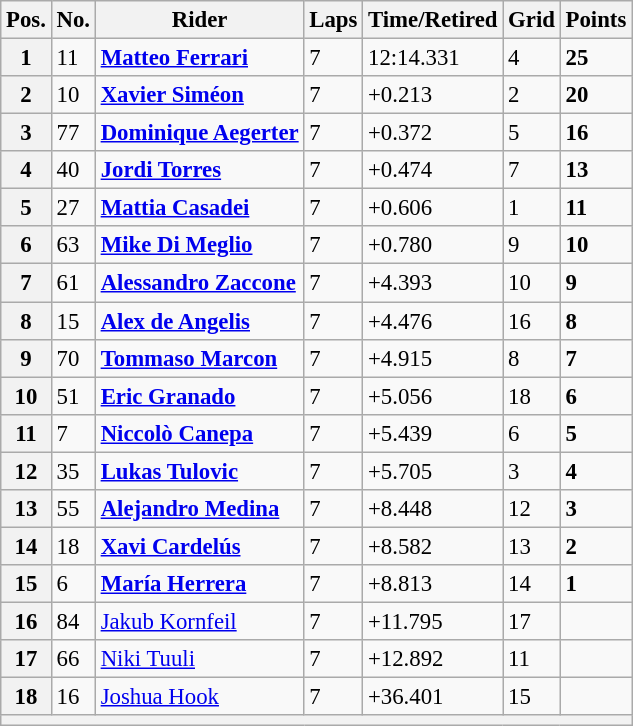<table class="wikitable" style="font-size: 95%;">
<tr>
<th>Pos.</th>
<th>No.</th>
<th>Rider</th>
<th>Laps</th>
<th>Time/Retired</th>
<th>Grid</th>
<th>Points</th>
</tr>
<tr>
<th>1</th>
<td>11</td>
<td> <strong><a href='#'>Matteo Ferrari</a></strong></td>
<td>7</td>
<td>12:14.331</td>
<td>4</td>
<td><strong>25</strong></td>
</tr>
<tr>
<th>2</th>
<td>10</td>
<td> <strong><a href='#'>Xavier Siméon</a></strong></td>
<td>7</td>
<td>+0.213</td>
<td>2</td>
<td><strong>20</strong></td>
</tr>
<tr>
<th>3</th>
<td>77</td>
<td> <strong><a href='#'>Dominique Aegerter</a></strong></td>
<td>7</td>
<td>+0.372</td>
<td>5</td>
<td><strong>16</strong></td>
</tr>
<tr>
<th>4</th>
<td>40</td>
<td> <strong><a href='#'>Jordi Torres</a></strong></td>
<td>7</td>
<td>+0.474</td>
<td>7</td>
<td><strong>13</strong></td>
</tr>
<tr>
<th>5</th>
<td>27</td>
<td> <strong><a href='#'>Mattia Casadei</a></strong></td>
<td>7</td>
<td>+0.606</td>
<td>1</td>
<td><strong>11</strong></td>
</tr>
<tr>
<th>6</th>
<td>63</td>
<td> <strong><a href='#'>Mike Di Meglio</a></strong></td>
<td>7</td>
<td>+0.780</td>
<td>9</td>
<td><strong>10</strong></td>
</tr>
<tr>
<th>7</th>
<td>61</td>
<td> <strong><a href='#'>Alessandro Zaccone</a></strong></td>
<td>7</td>
<td>+4.393</td>
<td>10</td>
<td><strong>9</strong></td>
</tr>
<tr>
<th>8</th>
<td>15</td>
<td> <strong><a href='#'>Alex de Angelis</a></strong></td>
<td>7</td>
<td>+4.476</td>
<td>16</td>
<td><strong>8</strong></td>
</tr>
<tr>
<th>9</th>
<td>70</td>
<td> <strong><a href='#'>Tommaso Marcon</a></strong></td>
<td>7</td>
<td>+4.915</td>
<td>8</td>
<td><strong>7</strong></td>
</tr>
<tr>
<th>10</th>
<td>51</td>
<td> <strong><a href='#'>Eric Granado</a></strong></td>
<td>7</td>
<td>+5.056</td>
<td>18</td>
<td><strong>6</strong></td>
</tr>
<tr>
<th>11</th>
<td>7</td>
<td> <strong><a href='#'>Niccolò Canepa</a></strong></td>
<td>7</td>
<td>+5.439</td>
<td>6</td>
<td><strong>5</strong></td>
</tr>
<tr>
<th>12</th>
<td>35</td>
<td> <strong><a href='#'>Lukas Tulovic</a></strong></td>
<td>7</td>
<td>+5.705</td>
<td>3</td>
<td><strong>4</strong></td>
</tr>
<tr>
<th>13</th>
<td>55</td>
<td> <strong><a href='#'>Alejandro Medina</a></strong></td>
<td>7</td>
<td>+8.448</td>
<td>12</td>
<td><strong>3</strong></td>
</tr>
<tr>
<th>14</th>
<td>18</td>
<td> <strong><a href='#'>Xavi Cardelús</a></strong></td>
<td>7</td>
<td>+8.582</td>
<td>13</td>
<td><strong>2</strong></td>
</tr>
<tr>
<th>15</th>
<td>6</td>
<td> <strong><a href='#'>María Herrera</a></strong></td>
<td>7</td>
<td>+8.813</td>
<td>14</td>
<td><strong>1</strong></td>
</tr>
<tr>
<th>16</th>
<td>84</td>
<td> <a href='#'>Jakub Kornfeil</a></td>
<td>7</td>
<td>+11.795</td>
<td>17</td>
<td></td>
</tr>
<tr>
<th>17</th>
<td>66</td>
<td> <a href='#'>Niki Tuuli</a></td>
<td>7</td>
<td>+12.892</td>
<td>11</td>
<td></td>
</tr>
<tr>
<th>18</th>
<td>16</td>
<td> <a href='#'>Joshua Hook</a></td>
<td>7</td>
<td>+36.401</td>
<td>15</td>
<td></td>
</tr>
<tr>
<th colspan=7></th>
</tr>
</table>
